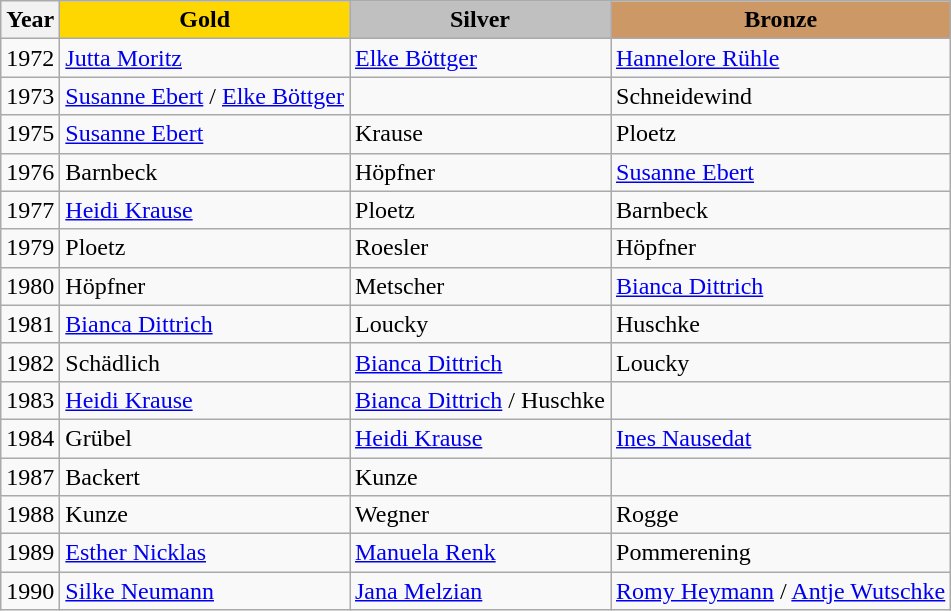<table class="wikitable">
<tr>
<th>Year</th>
<td align="center" bgcolor="gold"><strong>Gold</strong></td>
<td align="center" bgcolor="silver"><strong>Silver</strong></td>
<td align="center" bgcolor="cc9966"><strong>Bronze</strong></td>
</tr>
<tr>
<td>1972</td>
<td><a href='#'>Jutta Moritz</a></td>
<td><a href='#'>Elke Böttger</a></td>
<td><a href='#'>Hannelore Rühle</a></td>
</tr>
<tr>
<td>1973</td>
<td><a href='#'>Susanne Ebert</a> / <a href='#'>Elke Böttger</a></td>
<td></td>
<td>Schneidewind</td>
</tr>
<tr>
<td>1975</td>
<td><a href='#'>Susanne Ebert</a></td>
<td>Krause</td>
<td>Ploetz</td>
</tr>
<tr>
<td>1976</td>
<td>Barnbeck</td>
<td>Höpfner</td>
<td><a href='#'>Susanne Ebert</a></td>
</tr>
<tr>
<td>1977</td>
<td><a href='#'>Heidi Krause</a></td>
<td>Ploetz</td>
<td>Barnbeck</td>
</tr>
<tr>
<td>1979</td>
<td>Ploetz</td>
<td>Roesler</td>
<td>Höpfner</td>
</tr>
<tr>
<td>1980</td>
<td>Höpfner</td>
<td>Metscher</td>
<td><a href='#'>Bianca Dittrich</a></td>
</tr>
<tr>
<td>1981</td>
<td><a href='#'>Bianca Dittrich</a></td>
<td>Loucky</td>
<td>Huschke</td>
</tr>
<tr>
<td>1982</td>
<td>Schädlich</td>
<td><a href='#'>Bianca Dittrich</a></td>
<td>Loucky</td>
</tr>
<tr>
<td>1983</td>
<td><a href='#'>Heidi Krause</a></td>
<td><a href='#'>Bianca Dittrich</a> / Huschke</td>
<td></td>
</tr>
<tr>
<td>1984</td>
<td>Grübel</td>
<td><a href='#'>Heidi Krause</a></td>
<td><a href='#'>Ines Nausedat</a></td>
</tr>
<tr>
<td>1987</td>
<td>Backert</td>
<td>Kunze</td>
<td></td>
</tr>
<tr>
<td>1988</td>
<td>Kunze</td>
<td>Wegner</td>
<td>Rogge</td>
</tr>
<tr>
<td>1989</td>
<td><a href='#'>Esther Nicklas</a></td>
<td><a href='#'>Manuela Renk</a></td>
<td>Pommerening</td>
</tr>
<tr>
<td>1990</td>
<td><a href='#'>Silke Neumann</a></td>
<td><a href='#'>Jana Melzian</a></td>
<td><a href='#'>Romy Heymann</a> / <a href='#'>Antje Wutschke</a></td>
</tr>
</table>
